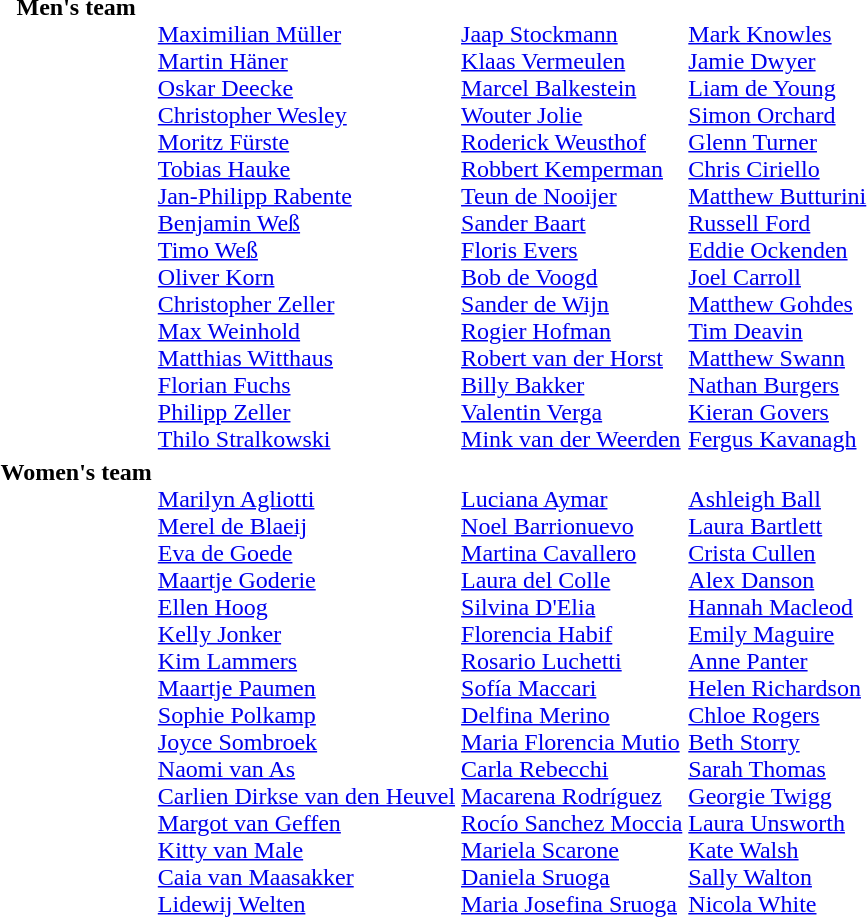<table>
<tr valign="top">
<th scope="row">Men's team<br></th>
<td><br><a href='#'>Maximilian Müller</a><br><a href='#'>Martin Häner</a><br><a href='#'>Oskar Deecke</a><br><a href='#'>Christopher Wesley</a><br><a href='#'>Moritz Fürste</a><br><a href='#'>Tobias Hauke</a><br><a href='#'>Jan-Philipp Rabente</a><br><a href='#'>Benjamin Weß</a><br><a href='#'>Timo Weß</a><br><a href='#'>Oliver Korn</a><br><a href='#'>Christopher Zeller</a><br><a href='#'>Max Weinhold</a><br><a href='#'>Matthias Witthaus</a><br><a href='#'>Florian Fuchs</a><br><a href='#'>Philipp Zeller</a><br><a href='#'>Thilo Stralkowski</a></td>
<td><br><a href='#'>Jaap Stockmann</a><br><a href='#'>Klaas Vermeulen</a><br><a href='#'>Marcel Balkestein</a><br><a href='#'>Wouter Jolie</a><br><a href='#'>Roderick Weusthof</a><br><a href='#'>Robbert Kemperman</a><br><a href='#'>Teun de Nooijer</a><br><a href='#'>Sander Baart</a><br><a href='#'>Floris Evers</a><br><a href='#'>Bob de Voogd</a><br><a href='#'>Sander de Wijn</a><br><a href='#'>Rogier Hofman</a><br><a href='#'>Robert van der Horst</a><br><a href='#'>Billy Bakker</a><br><a href='#'>Valentin Verga</a><br><a href='#'>Mink van der Weerden</a></td>
<td><br><a href='#'>Mark Knowles</a><br><a href='#'>Jamie Dwyer</a><br><a href='#'>Liam de Young</a><br><a href='#'>Simon Orchard</a><br><a href='#'>Glenn Turner</a><br><a href='#'>Chris Ciriello</a><br><a href='#'>Matthew Butturini</a><br><a href='#'>Russell Ford</a><br><a href='#'>Eddie Ockenden</a><br><a href='#'>Joel Carroll</a><br><a href='#'>Matthew Gohdes</a><br><a href='#'>Tim Deavin</a><br><a href='#'>Matthew Swann</a><br><a href='#'>Nathan Burgers</a><br><a href='#'>Kieran Govers</a><br><a href='#'>Fergus Kavanagh</a></td>
</tr>
<tr valign="top">
<th scope="row">Women's team<br></th>
<td><br><a href='#'>Marilyn Agliotti</a><br><a href='#'>Merel de Blaeij</a><br><a href='#'>Eva de Goede</a><br><a href='#'>Maartje Goderie</a><br><a href='#'>Ellen Hoog</a><br><a href='#'>Kelly Jonker</a><br><a href='#'>Kim Lammers</a><br><a href='#'>Maartje Paumen</a><br><a href='#'>Sophie Polkamp</a><br><a href='#'>Joyce Sombroek</a><br><a href='#'>Naomi van As</a><br><a href='#'>Carlien Dirkse van den Heuvel</a><br><a href='#'>Margot van Geffen</a><br><a href='#'>Kitty van Male</a><br><a href='#'>Caia van Maasakker</a><br><a href='#'>Lidewij Welten</a></td>
<td><br><a href='#'>Luciana Aymar</a><br><a href='#'>Noel Barrionuevo</a><br><a href='#'>Martina Cavallero</a><br><a href='#'>Laura del Colle</a><br><a href='#'>Silvina D'Elia</a><br><a href='#'>Florencia Habif</a><br><a href='#'>Rosario Luchetti</a><br><a href='#'>Sofía Maccari</a><br><a href='#'>Delfina Merino</a><br><a href='#'>Maria Florencia Mutio</a><br><a href='#'>Carla Rebecchi</a><br><a href='#'>Macarena Rodríguez</a><br><a href='#'>Rocío Sanchez Moccia</a><br><a href='#'>Mariela Scarone</a><br><a href='#'>Daniela Sruoga</a><br><a href='#'>Maria Josefina Sruoga</a></td>
<td><br><a href='#'>Ashleigh Ball</a><br><a href='#'>Laura Bartlett</a><br><a href='#'>Crista Cullen</a><br><a href='#'>Alex Danson</a><br><a href='#'>Hannah Macleod</a><br><a href='#'>Emily Maguire</a><br><a href='#'>Anne Panter</a><br><a href='#'>Helen Richardson</a><br><a href='#'>Chloe Rogers</a><br><a href='#'>Beth Storry</a><br><a href='#'>Sarah Thomas</a><br><a href='#'>Georgie Twigg</a><br><a href='#'>Laura Unsworth</a><br><a href='#'>Kate Walsh</a><br><a href='#'>Sally Walton</a><br><a href='#'>Nicola White</a></td>
</tr>
</table>
